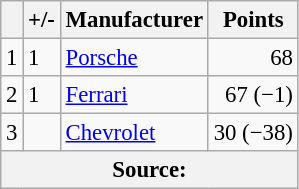<table class="wikitable" style="font-size: 95%;">
<tr>
<th scope="col"></th>
<th scope="col">+/-</th>
<th scope="col">Manufacturer</th>
<th scope="col">Points</th>
</tr>
<tr>
<td align=center>1</td>
<td align="left"> 1</td>
<td> <a href='#'>Porsche</a></td>
<td align=right>68</td>
</tr>
<tr>
<td align=center>2</td>
<td align="left"> 1</td>
<td> <a href='#'>Ferrari</a></td>
<td align=right>67 (−1)</td>
</tr>
<tr>
<td align=center>3</td>
<td align="left"></td>
<td> <a href='#'>Chevrolet</a></td>
<td align=right>30 (−38)</td>
</tr>
<tr>
<th colspan=4>Source:</th>
</tr>
</table>
